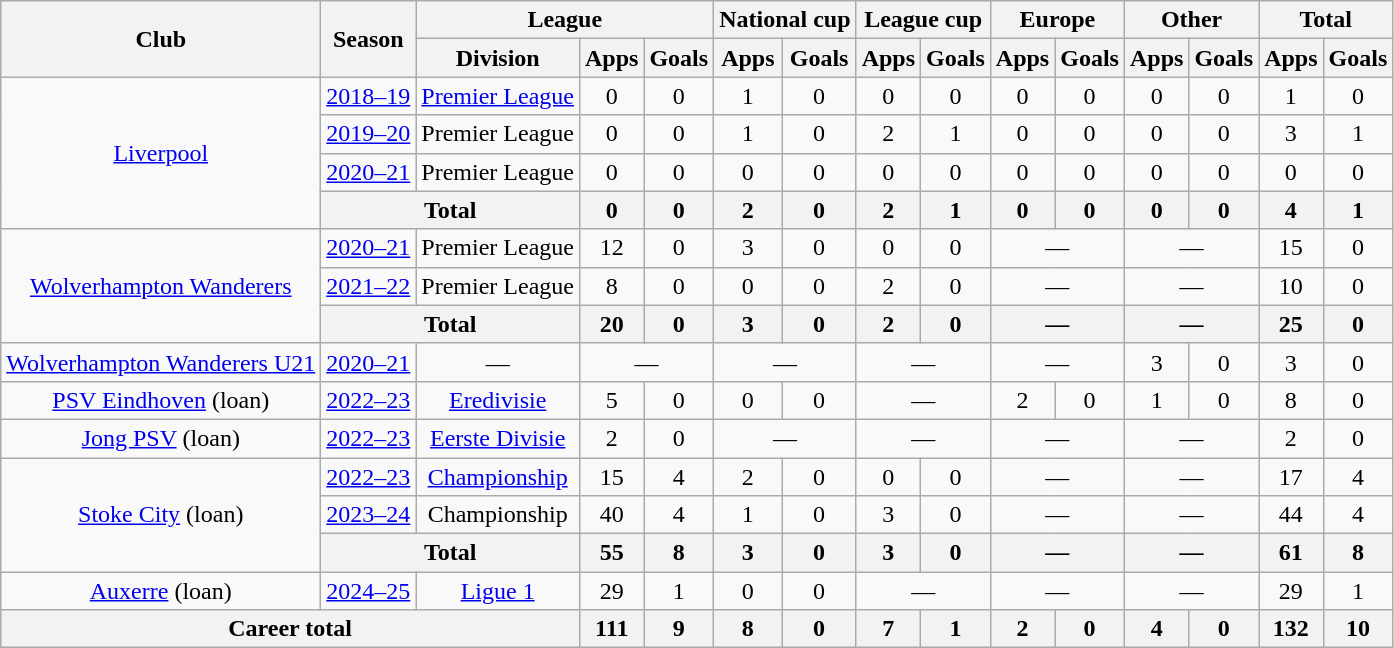<table class=wikitable style=text-align:center>
<tr>
<th rowspan="2">Club</th>
<th rowspan="2">Season</th>
<th colspan="3">League</th>
<th colspan="2">National cup</th>
<th colspan="2">League cup</th>
<th colspan="2">Europe</th>
<th colspan="2">Other</th>
<th colspan="2">Total</th>
</tr>
<tr>
<th>Division</th>
<th>Apps</th>
<th>Goals</th>
<th>Apps</th>
<th>Goals</th>
<th>Apps</th>
<th>Goals</th>
<th>Apps</th>
<th>Goals</th>
<th>Apps</th>
<th>Goals</th>
<th>Apps</th>
<th>Goals</th>
</tr>
<tr>
<td rowspan="4"><a href='#'>Liverpool</a></td>
<td><a href='#'>2018–19</a></td>
<td><a href='#'>Premier League</a></td>
<td>0</td>
<td>0</td>
<td>1</td>
<td>0</td>
<td>0</td>
<td>0</td>
<td>0</td>
<td>0</td>
<td>0</td>
<td>0</td>
<td>1</td>
<td>0</td>
</tr>
<tr>
<td><a href='#'>2019–20</a></td>
<td>Premier League</td>
<td>0</td>
<td>0</td>
<td>1</td>
<td>0</td>
<td>2</td>
<td>1</td>
<td>0</td>
<td>0</td>
<td>0</td>
<td>0</td>
<td>3</td>
<td>1</td>
</tr>
<tr>
<td><a href='#'>2020–21</a></td>
<td>Premier League</td>
<td>0</td>
<td>0</td>
<td>0</td>
<td>0</td>
<td>0</td>
<td>0</td>
<td>0</td>
<td>0</td>
<td>0</td>
<td>0</td>
<td>0</td>
<td>0</td>
</tr>
<tr>
<th colspan="2">Total</th>
<th>0</th>
<th>0</th>
<th>2</th>
<th>0</th>
<th>2</th>
<th>1</th>
<th>0</th>
<th>0</th>
<th>0</th>
<th>0</th>
<th>4</th>
<th>1</th>
</tr>
<tr>
<td rowspan="3"><a href='#'>Wolverhampton Wanderers</a></td>
<td><a href='#'>2020–21</a></td>
<td>Premier League</td>
<td>12</td>
<td>0</td>
<td>3</td>
<td>0</td>
<td>0</td>
<td>0</td>
<td colspan="2">—</td>
<td colspan="2">—</td>
<td>15</td>
<td>0</td>
</tr>
<tr>
<td><a href='#'>2021–22</a></td>
<td>Premier League</td>
<td>8</td>
<td>0</td>
<td>0</td>
<td>0</td>
<td>2</td>
<td>0</td>
<td colspan="2">—</td>
<td colspan="2">—</td>
<td>10</td>
<td>0</td>
</tr>
<tr>
<th colspan="2">Total</th>
<th>20</th>
<th>0</th>
<th>3</th>
<th>0</th>
<th>2</th>
<th>0</th>
<th colspan="2">—</th>
<th colspan="2">—</th>
<th>25</th>
<th>0</th>
</tr>
<tr>
<td><a href='#'>Wolverhampton Wanderers U21</a></td>
<td><a href='#'>2020–21</a></td>
<td colspan=1>—</td>
<td colspan="2">—</td>
<td colspan="2">—</td>
<td colspan="2">—</td>
<td colspan="2">—</td>
<td>3</td>
<td>0</td>
<td>3</td>
<td>0</td>
</tr>
<tr>
<td><a href='#'>PSV Eindhoven</a> (loan)</td>
<td><a href='#'>2022–23</a></td>
<td><a href='#'>Eredivisie</a></td>
<td>5</td>
<td>0</td>
<td>0</td>
<td>0</td>
<td colspan="2">—</td>
<td>2</td>
<td>0</td>
<td>1</td>
<td>0</td>
<td>8</td>
<td>0</td>
</tr>
<tr>
<td><a href='#'>Jong PSV</a> (loan)</td>
<td><a href='#'>2022–23</a></td>
<td><a href='#'>Eerste Divisie</a></td>
<td>2</td>
<td>0</td>
<td colspan="2">—</td>
<td colspan="2">—</td>
<td colspan="2">—</td>
<td colspan="2">—</td>
<td>2</td>
<td>0</td>
</tr>
<tr>
<td rowspan=3><a href='#'>Stoke City</a> (loan)</td>
<td><a href='#'>2022–23</a></td>
<td><a href='#'>Championship</a></td>
<td>15</td>
<td>4</td>
<td>2</td>
<td>0</td>
<td>0</td>
<td>0</td>
<td colspan="2">—</td>
<td colspan="2">—</td>
<td>17</td>
<td>4</td>
</tr>
<tr>
<td><a href='#'>2023–24</a></td>
<td>Championship</td>
<td>40</td>
<td>4</td>
<td>1</td>
<td>0</td>
<td>3</td>
<td>0</td>
<td colspan="2">—</td>
<td colspan="2">—</td>
<td>44</td>
<td>4</td>
</tr>
<tr>
<th colspan="2">Total</th>
<th>55</th>
<th>8</th>
<th>3</th>
<th>0</th>
<th>3</th>
<th>0</th>
<th colspan="2">—</th>
<th colspan="2">—</th>
<th>61</th>
<th>8</th>
</tr>
<tr>
<td><a href='#'>Auxerre</a> (loan)</td>
<td><a href='#'>2024–25</a></td>
<td><a href='#'>Ligue 1</a></td>
<td>29</td>
<td>1</td>
<td>0</td>
<td>0</td>
<td colspan="2">—</td>
<td colspan="2">—</td>
<td colspan="2">—</td>
<td>29</td>
<td>1</td>
</tr>
<tr>
<th colspan="3">Career total</th>
<th>111</th>
<th>9</th>
<th>8</th>
<th>0</th>
<th>7</th>
<th>1</th>
<th>2</th>
<th>0</th>
<th>4</th>
<th>0</th>
<th>132</th>
<th>10</th>
</tr>
</table>
